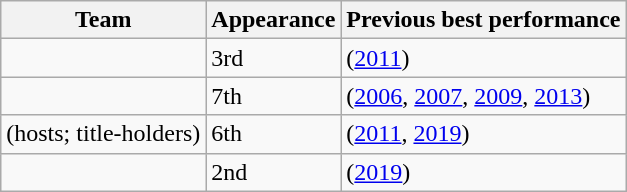<table class="wikitable sortable">
<tr>
<th>Team</th>
<th data-sort-type="number">Appearance</th>
<th>Previous best performance</th>
</tr>
<tr>
<td></td>
<td>3rd</td>
<td> (<a href='#'>2011</a>)</td>
</tr>
<tr>
<td></td>
<td>7th</td>
<td><strong></strong> (<a href='#'>2006</a>, <a href='#'>2007</a>, <a href='#'>2009</a>, <a href='#'>2013</a>)</td>
</tr>
<tr>
<td> (hosts; title-holders)</td>
<td>6th</td>
<td><strong></strong> (<a href='#'>2011</a>, <a href='#'>2019</a>)</td>
</tr>
<tr>
<td></td>
<td>2nd</td>
<td> (<a href='#'>2019</a>)</td>
</tr>
</table>
